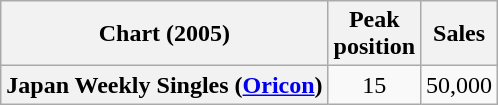<table class="wikitable sortable plainrowheaders" style="text-align:center;">
<tr>
<th scope="col">Chart (2005)</th>
<th scope="col">Peak<br>position</th>
<th scope="col">Sales</th>
</tr>
<tr>
<th scope="row">Japan Weekly Singles (<a href='#'>Oricon</a>)</th>
<td style="text-align:center;">15</td>
<td style="text-align:left;">50,000</td>
</tr>
</table>
